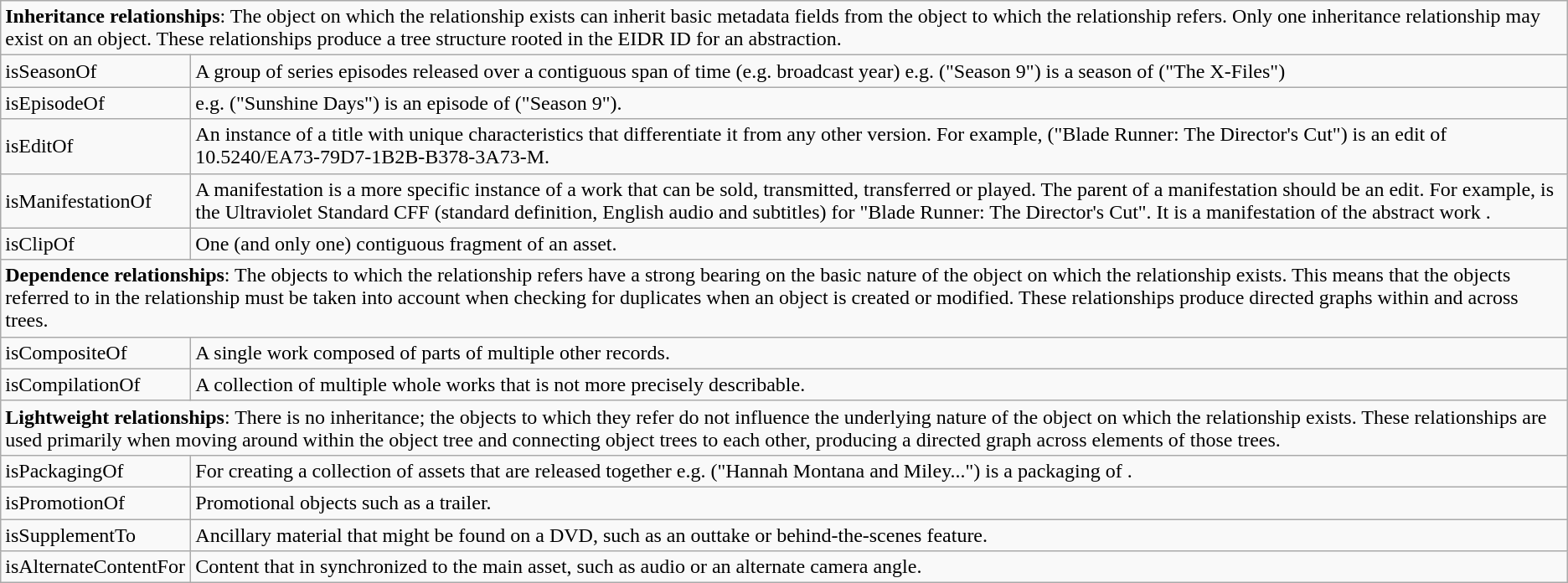<table class="wikitable">
<tr>
<td colspan="2"><strong>Inheritance relationships</strong>: The object on which the relationship exists can inherit basic metadata fields from the object to which the relationship refers. Only one inheritance relationship may exist on an object. These relationships produce a tree structure rooted in the EIDR ID for an abstraction.</td>
</tr>
<tr>
<td width="144px">isSeasonOf</td>
<td>A group of series episodes released over a contiguous span of time (e.g. broadcast year) e.g.  ("Season 9") is a season of  ("The X-Files")</td>
</tr>
<tr>
<td>isEpisodeOf</td>
<td>e.g.  ("Sunshine Days") is an episode of  ("Season 9").</td>
</tr>
<tr>
<td>isEditOf</td>
<td>An instance of a title with unique characteristics that differentiate it from any other version. For example,  ("Blade Runner: The Director's Cut") is an edit of 10.5240/EA73-79D7-1B2B-B378-3A73-M.</td>
</tr>
<tr>
<td>isManifestationOf</td>
<td>A manifestation is a more specific instance of a work that can be sold, transmitted, transferred or played. The parent of a manifestation should be an edit. For example,  is the Ultraviolet Standard CFF (standard definition, English audio and subtitles) for "Blade Runner: The Director's Cut". It is a manifestation of the abstract work .</td>
</tr>
<tr>
<td>isClipOf</td>
<td>One (and only one) contiguous fragment of an asset.</td>
</tr>
<tr>
<td colspan="2"><strong>Dependence relationships</strong>: The objects to which the relationship refers have a strong bearing on the basic nature of the object on which the relationship exists. This means that the objects referred to in the relationship must be taken into account when checking for duplicates when an object is created or modified. These relationships produce directed graphs within and across trees.</td>
</tr>
<tr>
<td>isCompositeOf</td>
<td>A single work composed of parts of multiple other records.</td>
</tr>
<tr>
<td>isCompilationOf</td>
<td>A collection of multiple whole works that is not more precisely describable.</td>
</tr>
<tr>
<td colspan="2"><strong>Lightweight relationships</strong>: There is no inheritance; the objects to which they refer do not influence the underlying nature of the object on which the relationship exists. These relationships are used primarily when moving around within the object tree and connecting object trees to each other, producing a directed graph across elements of those trees.</td>
</tr>
<tr>
<td>isPackagingOf</td>
<td>For creating a collection of assets that are released together e.g.  ("Hannah Montana and Miley...") is a packaging of .</td>
</tr>
<tr>
<td>isPromotionOf</td>
<td>Promotional objects such as a trailer.</td>
</tr>
<tr>
<td>isSupplementTo</td>
<td>Ancillary material that might be found on a DVD, such as an outtake or behind-the-scenes feature.</td>
</tr>
<tr>
<td>isAlternateContentFor</td>
<td>Content that in synchronized to the main asset, such as audio or an alternate camera angle.</td>
</tr>
</table>
